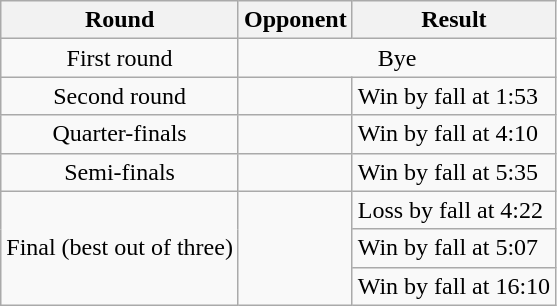<table class="wikitable" style=" text-align:center;">
<tr>
<th>Round</th>
<th>Opponent</th>
<th>Result</th>
</tr>
<tr>
<td>First round</td>
<td colspan=2>Bye</td>
</tr>
<tr>
<td>Second round</td>
<td></td>
<td align=left>Win by fall at 1:53</td>
</tr>
<tr>
<td>Quarter-finals</td>
<td></td>
<td align=left>Win by fall at 4:10</td>
</tr>
<tr>
<td>Semi-finals</td>
<td></td>
<td align=left>Win by fall at 5:35</td>
</tr>
<tr>
<td rowspan=3>Final (best out of three)</td>
<td rowspan=3></td>
<td align=left>Loss by fall at 4:22</td>
</tr>
<tr>
<td align=left>Win by fall at 5:07</td>
</tr>
<tr>
<td align=left>Win by fall at 16:10 </td>
</tr>
</table>
